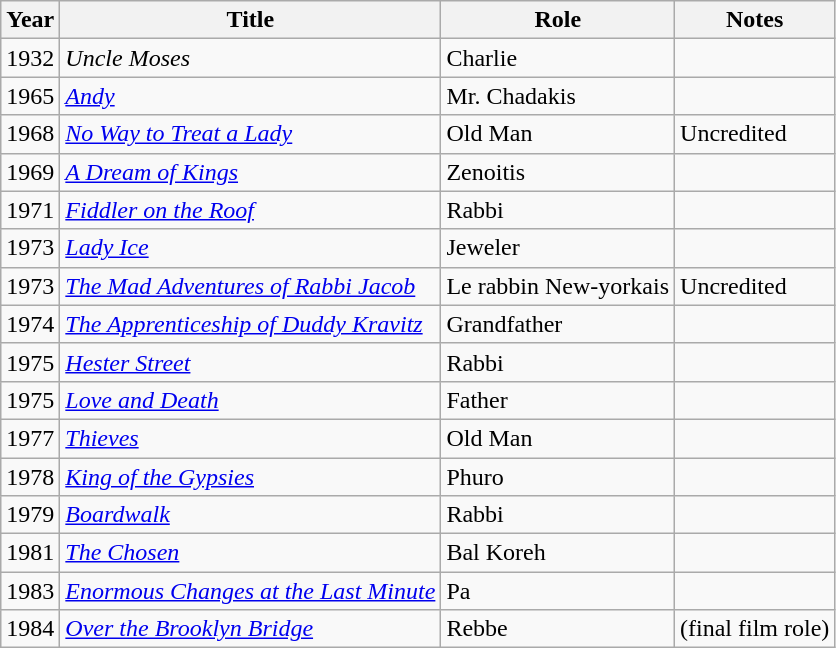<table class="wikitable">
<tr>
<th>Year</th>
<th>Title</th>
<th>Role</th>
<th>Notes</th>
</tr>
<tr>
<td>1932</td>
<td><em>Uncle Moses</em></td>
<td>Charlie</td>
<td></td>
</tr>
<tr>
<td>1965</td>
<td><em><a href='#'>Andy</a></em></td>
<td>Mr. Chadakis</td>
<td></td>
</tr>
<tr>
<td>1968</td>
<td><em><a href='#'>No Way to Treat a Lady</a></em></td>
<td>Old Man</td>
<td>Uncredited</td>
</tr>
<tr>
<td>1969</td>
<td><em><a href='#'>A Dream of Kings</a></em></td>
<td>Zenoitis</td>
<td></td>
</tr>
<tr>
<td>1971</td>
<td><em><a href='#'>Fiddler on the Roof</a></em></td>
<td>Rabbi</td>
<td></td>
</tr>
<tr>
<td>1973</td>
<td><em><a href='#'>Lady Ice</a></em></td>
<td>Jeweler</td>
<td></td>
</tr>
<tr>
<td>1973</td>
<td><em><a href='#'>The Mad Adventures of Rabbi Jacob</a></em></td>
<td>Le rabbin New-yorkais</td>
<td>Uncredited</td>
</tr>
<tr>
<td>1974</td>
<td><em><a href='#'>The Apprenticeship of Duddy Kravitz</a></em></td>
<td>Grandfather</td>
<td></td>
</tr>
<tr>
<td>1975</td>
<td><em><a href='#'>Hester Street</a></em></td>
<td>Rabbi</td>
<td></td>
</tr>
<tr>
<td>1975</td>
<td><em><a href='#'>Love and Death</a></em></td>
<td>Father</td>
<td></td>
</tr>
<tr>
<td>1977</td>
<td><em><a href='#'>Thieves</a></em></td>
<td>Old Man</td>
<td></td>
</tr>
<tr>
<td>1978</td>
<td><em><a href='#'>King of the Gypsies</a></em></td>
<td>Phuro</td>
<td></td>
</tr>
<tr>
<td>1979</td>
<td><em><a href='#'>Boardwalk</a></em></td>
<td>Rabbi</td>
<td></td>
</tr>
<tr>
<td>1981</td>
<td><em><a href='#'>The Chosen</a></em></td>
<td>Bal Koreh</td>
<td></td>
</tr>
<tr>
<td>1983</td>
<td><em><a href='#'>Enormous Changes at the Last Minute</a></em></td>
<td>Pa</td>
<td></td>
</tr>
<tr>
<td>1984</td>
<td><em><a href='#'>Over the Brooklyn Bridge</a></em></td>
<td>Rebbe</td>
<td>(final film role)</td>
</tr>
</table>
